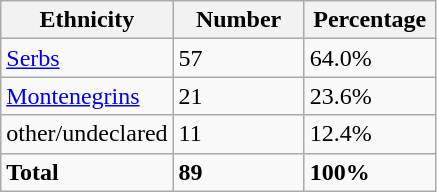<table class="wikitable">
<tr>
<th width="100px">Ethnicity</th>
<th width="80px">Number</th>
<th width="80px">Percentage</th>
</tr>
<tr>
<td><a href='#'>Serbs</a></td>
<td>57</td>
<td>64.0%</td>
</tr>
<tr>
<td><a href='#'>Montenegrins</a></td>
<td>21</td>
<td>23.6%</td>
</tr>
<tr>
<td>other/undeclared</td>
<td>11</td>
<td>12.4%</td>
</tr>
<tr>
<td><strong>Total</strong></td>
<td><strong>89</strong></td>
<td><strong>100%</strong></td>
</tr>
</table>
